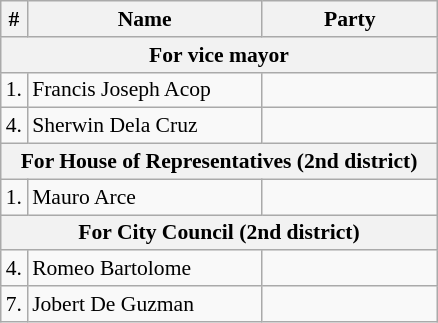<table class="wikitable" style="font-size:90%">
<tr>
<th>#</th>
<th width=150px>Name</th>
<th colspan=2 width=110px>Party</th>
</tr>
<tr>
<th colspan=5>For vice mayor</th>
</tr>
<tr>
<td>1.</td>
<td>Francis Joseph Acop</td>
<td></td>
</tr>
<tr>
<td>4.</td>
<td>Sherwin Dela Cruz</td>
<td></td>
</tr>
<tr>
<th colspan=5>For House of Representatives (2nd district)</th>
</tr>
<tr>
<td>1.</td>
<td>Mauro Arce</td>
<td></td>
</tr>
<tr>
<th colspan="5">For City Council (2nd district)</th>
</tr>
<tr>
<td>4.</td>
<td>Romeo  Bartolome</td>
<td></td>
</tr>
<tr>
<td>7.</td>
<td>Jobert De Guzman</td>
<td></td>
</tr>
</table>
